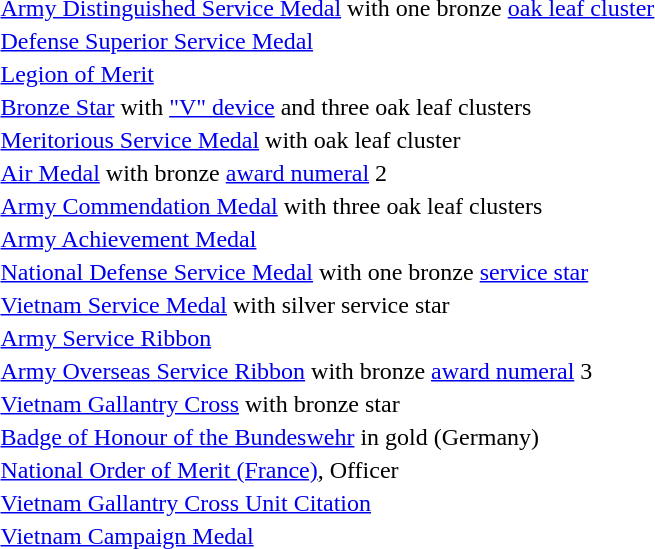<table>
<tr>
<td></td>
<td><a href='#'>Army Distinguished Service Medal</a> with one bronze <a href='#'>oak leaf cluster</a></td>
</tr>
<tr>
<td></td>
<td><a href='#'>Defense Superior Service Medal</a></td>
</tr>
<tr>
<td></td>
<td><a href='#'>Legion of Merit</a></td>
</tr>
<tr>
<td></td>
<td><a href='#'>Bronze Star</a> with <a href='#'>"V" device</a> and three oak leaf clusters</td>
</tr>
<tr>
<td></td>
<td><a href='#'>Meritorious Service Medal</a> with oak leaf cluster</td>
</tr>
<tr>
<td><span></span></td>
<td><a href='#'>Air Medal</a> with bronze <a href='#'>award numeral</a> 2</td>
</tr>
<tr>
<td></td>
<td><a href='#'>Army Commendation Medal</a> with three oak leaf clusters</td>
</tr>
<tr>
<td></td>
<td><a href='#'>Army Achievement Medal</a></td>
</tr>
<tr>
<td></td>
<td><a href='#'>National Defense Service Medal</a> with one bronze <a href='#'>service star</a></td>
</tr>
<tr>
<td></td>
<td><a href='#'>Vietnam Service Medal</a> with silver service star</td>
</tr>
<tr>
<td></td>
<td><a href='#'>Army Service Ribbon</a></td>
</tr>
<tr>
<td><span></span></td>
<td><a href='#'>Army Overseas Service Ribbon</a> with bronze <a href='#'>award numeral</a> 3</td>
</tr>
<tr>
<td><span></span></td>
<td><a href='#'>Vietnam Gallantry Cross</a> with bronze star</td>
</tr>
<tr>
<td></td>
<td><a href='#'>Badge of Honour of the Bundeswehr</a> in gold (Germany)</td>
</tr>
<tr>
<td></td>
<td><a href='#'>National Order of Merit (France)</a>, Officer</td>
</tr>
<tr>
<td></td>
<td><a href='#'>Vietnam Gallantry Cross Unit Citation</a></td>
</tr>
<tr>
<td></td>
<td><a href='#'>Vietnam Campaign Medal</a></td>
</tr>
</table>
